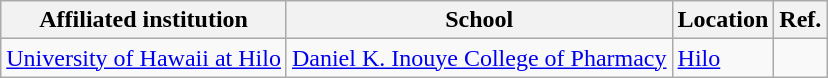<table class="wikitable sortable">
<tr>
<th>Affiliated institution</th>
<th>School</th>
<th>Location</th>
<th>Ref.</th>
</tr>
<tr>
<td><a href='#'>University of Hawaii at Hilo</a></td>
<td><a href='#'>Daniel K. Inouye College of Pharmacy</a></td>
<td><a href='#'>Hilo</a></td>
<td></td>
</tr>
</table>
